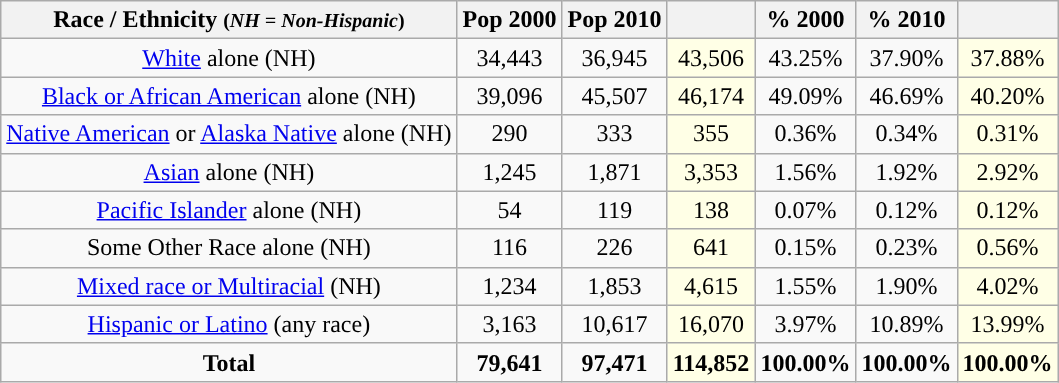<table class="wikitable" style="text-align:center;">
<tr>
<th>Race / Ethnicity <small>(<em>NH = Non-Hispanic</em>)</small></th>
<th>Pop 2000</th>
<th>Pop 2010</th>
<th></th>
<th>% 2000</th>
<th>% 2010</th>
<th></th>
</tr>
<tr>
<td><a href='#'>White</a> alone (NH)</td>
<td>34,443</td>
<td>36,945</td>
<td style='background: #ffffe6;'>43,506</td>
<td>43.25%</td>
<td>37.90%</td>
<td style='background: #ffffe6;'>37.88%</td>
</tr>
<tr>
<td><a href='#'>Black or African American</a> alone (NH)</td>
<td>39,096</td>
<td>45,507</td>
<td style='background: #ffffe6;'>46,174</td>
<td>49.09%</td>
<td>46.69%</td>
<td style='background: #ffffe6;'>40.20%</td>
</tr>
<tr>
<td><a href='#'>Native American</a> or <a href='#'>Alaska Native</a> alone (NH)</td>
<td>290</td>
<td>333</td>
<td style='background: #ffffe6;'>355</td>
<td>0.36%</td>
<td>0.34%</td>
<td style='background: #ffffe6;'>0.31%</td>
</tr>
<tr>
<td><a href='#'>Asian</a> alone (NH)</td>
<td>1,245</td>
<td>1,871</td>
<td style='background: #ffffe6;'>3,353</td>
<td>1.56%</td>
<td>1.92%</td>
<td style='background: #ffffe6;'>2.92%</td>
</tr>
<tr>
<td><a href='#'>Pacific Islander</a> alone (NH)</td>
<td>54</td>
<td>119</td>
<td style='background: #ffffe6;'>138</td>
<td>0.07%</td>
<td>0.12%</td>
<td style='background: #ffffe6;'>0.12%</td>
</tr>
<tr>
<td>Some Other Race alone (NH)</td>
<td>116</td>
<td>226</td>
<td style='background: #ffffe6;'>641</td>
<td>0.15%</td>
<td>0.23%</td>
<td style='background: #ffffe6;'>0.56%</td>
</tr>
<tr>
<td><a href='#'>Mixed race or Multiracial</a> (NH)</td>
<td>1,234</td>
<td>1,853</td>
<td style='background: #ffffe6;'>4,615</td>
<td>1.55%</td>
<td>1.90%</td>
<td style='background: #ffffe6;'>4.02%</td>
</tr>
<tr>
<td><a href='#'>Hispanic or Latino</a> (any race)</td>
<td>3,163</td>
<td>10,617</td>
<td style='background: #ffffe6;'>16,070</td>
<td>3.97%</td>
<td>10.89%</td>
<td style='background: #ffffe6;'>13.99%</td>
</tr>
<tr>
<td><strong>Total</strong></td>
<td><strong>79,641</strong></td>
<td><strong>97,471</strong></td>
<td style='background: #ffffe6;'><strong>114,852</strong></td>
<td><strong>100.00%</strong></td>
<td><strong>100.00%</strong></td>
<td style='background: #ffffe6;'><strong>100.00%</strong></td>
</tr>
</table>
